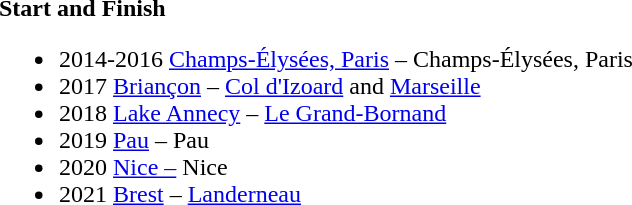<table class="toccolours" width="70%" cellpadding="2">
<tr>
<td valign="top"><strong>Start and Finish</strong><br><ul><li>2014-2016 <a href='#'>Champs-Élysées, Paris</a> – Champs-Élysées, Paris</li><li>2017 <a href='#'>Briançon</a> – <a href='#'>Col d'Izoard</a> and <a href='#'>Marseille</a></li><li>2018 <a href='#'>Lake Annecy</a> – <a href='#'>Le Grand-Bornand</a></li><li>2019 <a href='#'>Pau</a> – Pau</li><li>2020 <a href='#'>Nice –</a> Nice</li><li>2021 <a href='#'>Brest</a> – <a href='#'>Landerneau</a></li></ul></td>
</tr>
</table>
